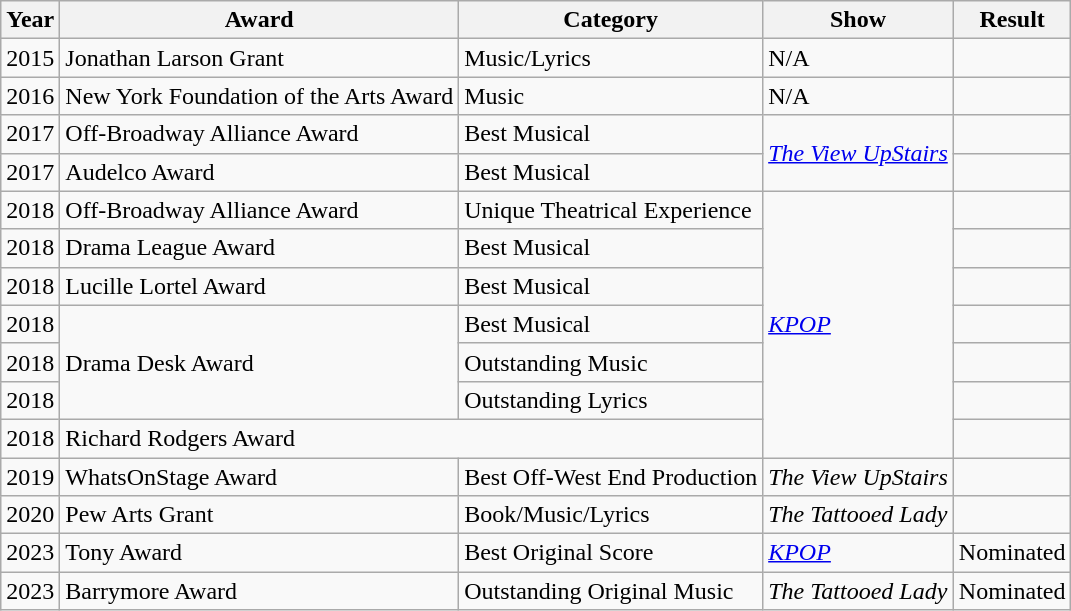<table class="wikitable">
<tr>
<th>Year</th>
<th>Award</th>
<th>Category</th>
<th>Show</th>
<th>Result</th>
</tr>
<tr>
<td>2015</td>
<td>Jonathan Larson Grant</td>
<td>Music/Lyrics</td>
<td>N/A</td>
<td></td>
</tr>
<tr>
<td>2016</td>
<td>New York Foundation of the Arts Award</td>
<td>Music</td>
<td>N/A</td>
<td></td>
</tr>
<tr>
<td>2017</td>
<td>Off-Broadway Alliance Award</td>
<td>Best Musical</td>
<td rowspan=2><em><a href='#'>The View UpStairs</a></em></td>
<td></td>
</tr>
<tr>
<td>2017</td>
<td>Audelco Award</td>
<td>Best Musical</td>
<td></td>
</tr>
<tr>
<td>2018</td>
<td>Off-Broadway Alliance Award</td>
<td>Unique Theatrical Experience</td>
<td rowspan=7><em><a href='#'>KPOP</a></em></td>
<td></td>
</tr>
<tr>
<td>2018</td>
<td>Drama League Award</td>
<td>Best Musical</td>
<td></td>
</tr>
<tr>
<td>2018</td>
<td>Lucille Lortel Award</td>
<td>Best Musical</td>
<td></td>
</tr>
<tr>
<td>2018</td>
<td rowspan=3>Drama Desk Award</td>
<td>Best Musical</td>
<td></td>
</tr>
<tr>
<td>2018</td>
<td>Outstanding Music</td>
<td></td>
</tr>
<tr>
<td>2018</td>
<td>Outstanding Lyrics</td>
<td></td>
</tr>
<tr>
<td>2018</td>
<td colspan=2>Richard Rodgers Award</td>
<td></td>
</tr>
<tr>
<td>2019</td>
<td>WhatsOnStage Award</td>
<td>Best Off-West End Production</td>
<td><em>The View UpStairs</em></td>
<td></td>
</tr>
<tr>
<td>2020</td>
<td>Pew Arts Grant</td>
<td>Book/Music/Lyrics</td>
<td><em>The Tattooed Lady</em></td>
<td></td>
</tr>
<tr>
<td>2023</td>
<td>Tony Award</td>
<td>Best Original Score</td>
<td><em><a href='#'>KPOP</a></em></td>
<td>Nominated</td>
</tr>
<tr>
<td>2023</td>
<td>Barrymore Award</td>
<td>Outstanding Original Music</td>
<td><em>The Tattooed Lady</em></td>
<td>Nominated</td>
</tr>
</table>
